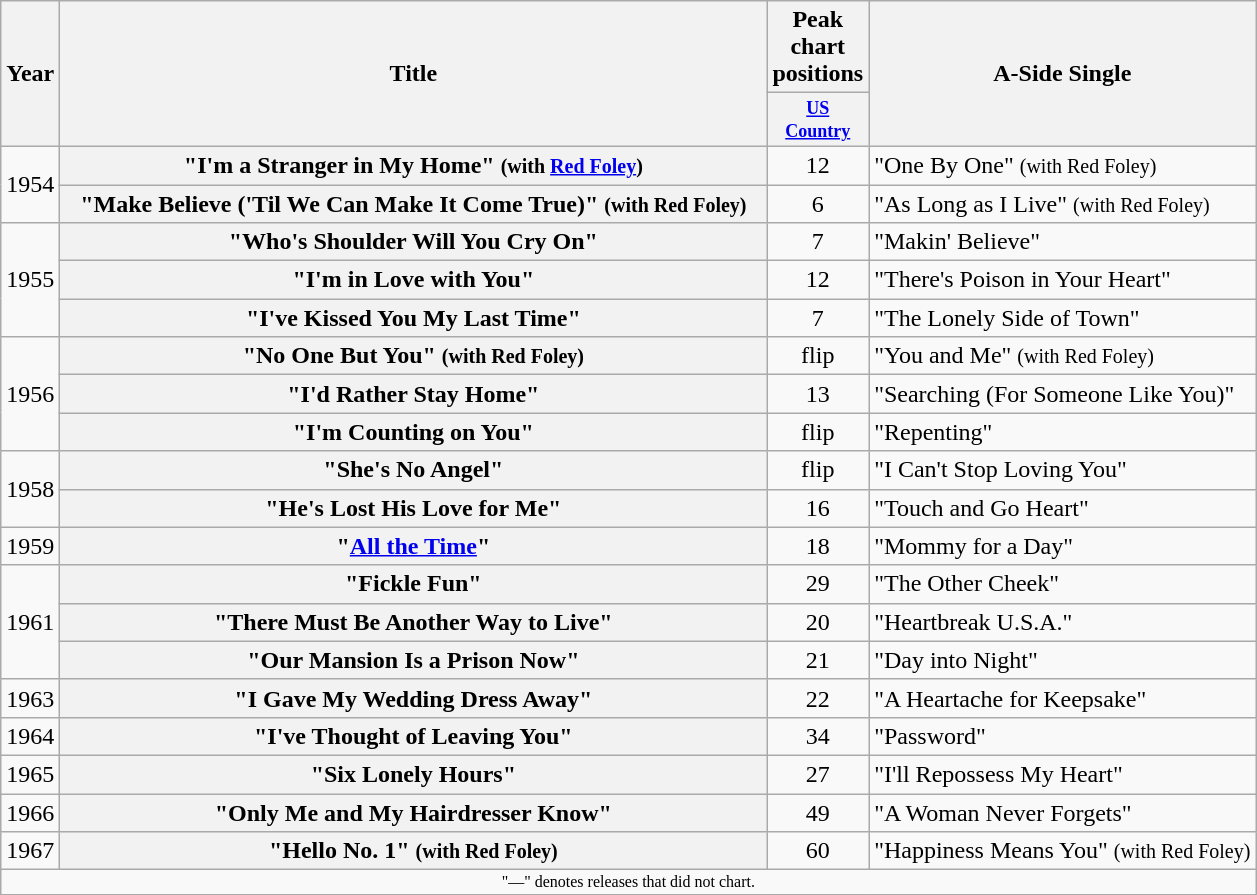<table class="wikitable plainrowheaders" style="text-align:center;">
<tr>
<th scope="col" rowspan="2">Year</th>
<th scope="col" rowspan="2" style="width:29em;">Title</th>
<th scope="col" colspan="1">Peak chart positions</th>
<th scope="col" rowspan="2">A-Side Single</th>
</tr>
<tr>
<th scope="col" style="width:4em;font-size:75%;"><a href='#'>US<br>Country</a><br></th>
</tr>
<tr>
<td rowspan="2">1954</td>
<th scope="row">"I'm a Stranger in My Home" <small>(with <a href='#'>Red Foley</a>)</small></th>
<td>12</td>
<td align="left">"One By One" <small>(with Red Foley)</small></td>
</tr>
<tr>
<th scope="row">"Make Believe ('Til We Can Make It Come True)" <small>(with Red Foley)</small></th>
<td>6</td>
<td align="left">"As Long as I Live" <small>(with Red Foley)</small></td>
</tr>
<tr>
<td rowspan="3">1955</td>
<th scope="row">"Who's Shoulder Will You Cry On"</th>
<td>7</td>
<td align="left">"Makin' Believe"</td>
</tr>
<tr>
<th scope="row">"I'm in Love with You"</th>
<td>12</td>
<td align="left">"There's Poison in Your Heart"</td>
</tr>
<tr>
<th scope="row">"I've Kissed You My Last Time"</th>
<td>7</td>
<td align="left">"The Lonely Side of Town"</td>
</tr>
<tr>
<td rowspan="3">1956</td>
<th scope="row">"No One But You" <small>(with Red Foley)</small></th>
<td>flip</td>
<td align="left">"You and Me" <small>(with Red Foley)</small></td>
</tr>
<tr>
<th scope="row">"I'd Rather Stay Home"</th>
<td>13</td>
<td align="left">"Searching (For Someone Like You)"</td>
</tr>
<tr>
<th scope="row">"I'm Counting on You"</th>
<td>flip</td>
<td align="left">"Repenting"</td>
</tr>
<tr>
<td rowspan="2">1958</td>
<th scope="row">"She's No Angel"</th>
<td>flip</td>
<td align="left">"I Can't Stop Loving You"</td>
</tr>
<tr>
<th scope="row">"He's Lost His Love for Me"</th>
<td>16</td>
<td align="left">"Touch and Go Heart"</td>
</tr>
<tr>
<td>1959</td>
<th scope="row">"<a href='#'>All the Time</a>"</th>
<td>18</td>
<td align="left">"Mommy for a Day"</td>
</tr>
<tr>
<td rowspan="3">1961</td>
<th scope="row">"Fickle Fun"</th>
<td>29</td>
<td align="left">"The Other Cheek"</td>
</tr>
<tr>
<th scope="row">"There Must Be Another Way to Live"</th>
<td>20</td>
<td align="left">"Heartbreak U.S.A."</td>
</tr>
<tr>
<th scope="row">"Our Mansion Is a Prison Now"</th>
<td>21</td>
<td align="left">"Day into Night"</td>
</tr>
<tr>
<td>1963</td>
<th scope="row">"I Gave My Wedding Dress Away"</th>
<td>22</td>
<td align="left">"A Heartache for Keepsake"</td>
</tr>
<tr>
<td>1964</td>
<th scope="row">"I've Thought of Leaving You"</th>
<td>34</td>
<td align="left">"Password"</td>
</tr>
<tr>
<td>1965</td>
<th scope="row">"Six Lonely Hours"</th>
<td>27</td>
<td align="left">"I'll Repossess My Heart"</td>
</tr>
<tr>
<td>1966</td>
<th scope="row">"Only Me and My Hairdresser Know"</th>
<td>49</td>
<td align="left">"A Woman Never Forgets"</td>
</tr>
<tr>
<td>1967</td>
<th scope="row">"Hello No. 1" <small>(with Red Foley)</small></th>
<td>60</td>
<td align="left">"Happiness Means You" <small>(with Red Foley)</small></td>
</tr>
<tr>
<td align="center" colspan="10" style="font-size: 8pt">"—" denotes releases that did not chart.</td>
</tr>
<tr>
</tr>
</table>
